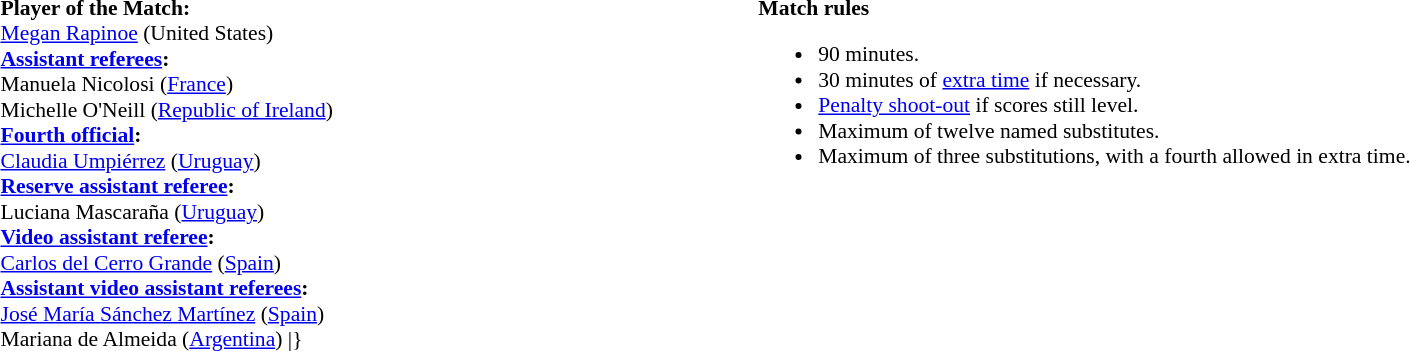<table style="width:100%;font-size:90%">
<tr>
<td><br><strong>Player of the Match:</strong>
<br><a href='#'>Megan Rapinoe</a> (United States)<br><strong><a href='#'>Assistant referees</a>:</strong>
<br>Manuela Nicolosi (<a href='#'>France</a>)
<br>Michelle O'Neill (<a href='#'>Republic of Ireland</a>)
<br><strong><a href='#'>Fourth official</a>:</strong>
<br><a href='#'>Claudia Umpiérrez</a> (<a href='#'>Uruguay</a>)
<br><strong><a href='#'>Reserve assistant referee</a>:</strong>
<br>Luciana Mascaraña (<a href='#'>Uruguay</a>)
<br><strong><a href='#'>Video assistant referee</a>:</strong>
<br><a href='#'>Carlos del Cerro Grande</a> (<a href='#'>Spain</a>)
<br><strong><a href='#'>Assistant video assistant referees</a>:</strong>
<br><a href='#'>José María Sánchez Martínez</a> (<a href='#'>Spain</a>)
<br>Mariana de Almeida (<a href='#'>Argentina</a>)
<includeonly>|}</includeonly></td>
<td style="width:60%;vertical-align:top"><br><strong>Match rules</strong><ul><li>90 minutes.</li><li>30 minutes of <a href='#'>extra time</a> if necessary.</li><li><a href='#'>Penalty shoot-out</a> if scores still level.</li><li>Maximum of twelve named substitutes.</li><li>Maximum of three substitutions, with a fourth allowed in extra time.</li></ul></td>
</tr>
</table>
